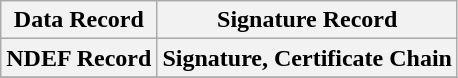<table class="wikitable">
<tr>
<th>Data Record</th>
<th>Signature Record</th>
</tr>
<tr>
<th>NDEF Record</th>
<th>Signature, Certificate  Chain</th>
</tr>
<tr>
</tr>
</table>
